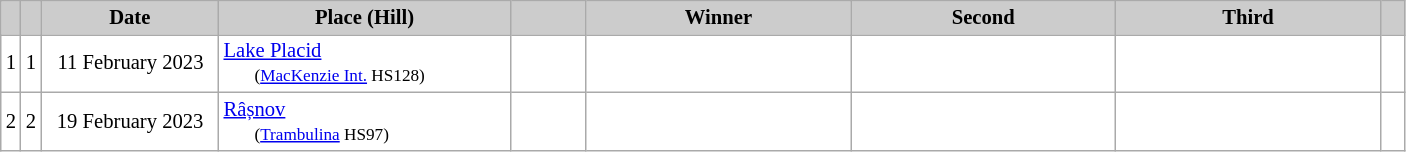<table class="wikitable plainrowheaders" style="background:#fff; font-size:86%; line-height:16px; border:grey solid 1px; border-collapse:collapse;">
<tr>
<th scope="col" style="background:#ccc; width=30 px;"></th>
<th scope="col" style="background:#ccc; width=10 px;"></th>
<th scope="col" style="background:#ccc; width:112px;">Date</th>
<th scope="col" style="background:#ccc; width:188px;">Place (Hill)</th>
<th scope="col" style="background:#ccc; width:44px;"></th>
<th scope="col" style="background:#ccc; width:170px;">Winner</th>
<th scope="col" style="background:#ccc; width:170px;">Second</th>
<th scope="col" style="background:#ccc; width:170px;">Third</th>
<th scope="col" style="background:#ccc; width:10px;"></th>
</tr>
<tr>
<td align="center">1</td>
<td align="center">1</td>
<td align="right">11 February 2023  </td>
<td> <a href='#'>Lake Placid</a><br>         <small>(<a href='#'>MacKenzie Int.</a> HS128)</small></td>
<td align="right"></td>
<td></td>
<td></td>
<td></td>
<td></td>
</tr>
<tr>
<td align="center">2</td>
<td align="center">2</td>
<td align="right">19 February 2023  </td>
<td> <a href='#'>Râșnov</a><br>         <small>(<a href='#'>Trambulina</a> HS97)</small></td>
<td align="right"></td>
<td></td>
<td></td>
<td></td>
<td></td>
</tr>
</table>
